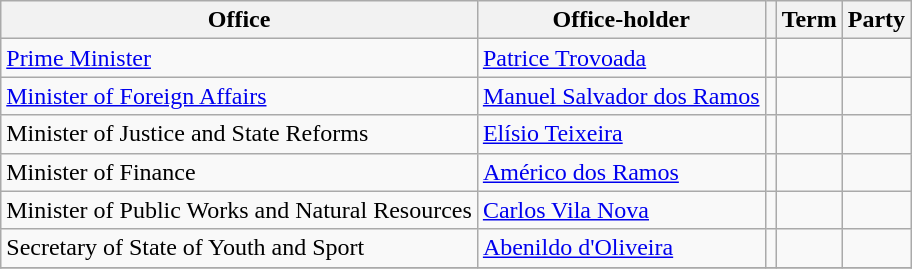<table class="wikitable sortable">
<tr>
<th>Office</th>
<th>Office-holder</th>
<th></th>
<th>Term</th>
<th>Party</th>
</tr>
<tr>
<td><a href='#'>Prime Minister</a></td>
<td><a href='#'>Patrice Trovoada</a></td>
<td></td>
<td></td>
<td></td>
</tr>
<tr>
<td><a href='#'>Minister of Foreign Affairs</a></td>
<td><a href='#'>Manuel Salvador dos Ramos</a></td>
<td></td>
<td></td>
<td></td>
</tr>
<tr>
<td>Minister of Justice and State Reforms</td>
<td><a href='#'>Elísio Teixeira</a></td>
<td></td>
<td></td>
<td></td>
</tr>
<tr>
<td>Minister of Finance</td>
<td><a href='#'>Américo dos Ramos</a></td>
<td></td>
<td></td>
<td></td>
</tr>
<tr>
<td>Minister of Public Works and Natural Resources</td>
<td><a href='#'>Carlos Vila Nova</a></td>
<td></td>
<td></td>
<td></td>
</tr>
<tr>
<td>Secretary of State of Youth and Sport</td>
<td><a href='#'>Abenildo d'Oliveira</a></td>
<td></td>
<td></td>
<td></td>
</tr>
<tr>
</tr>
</table>
